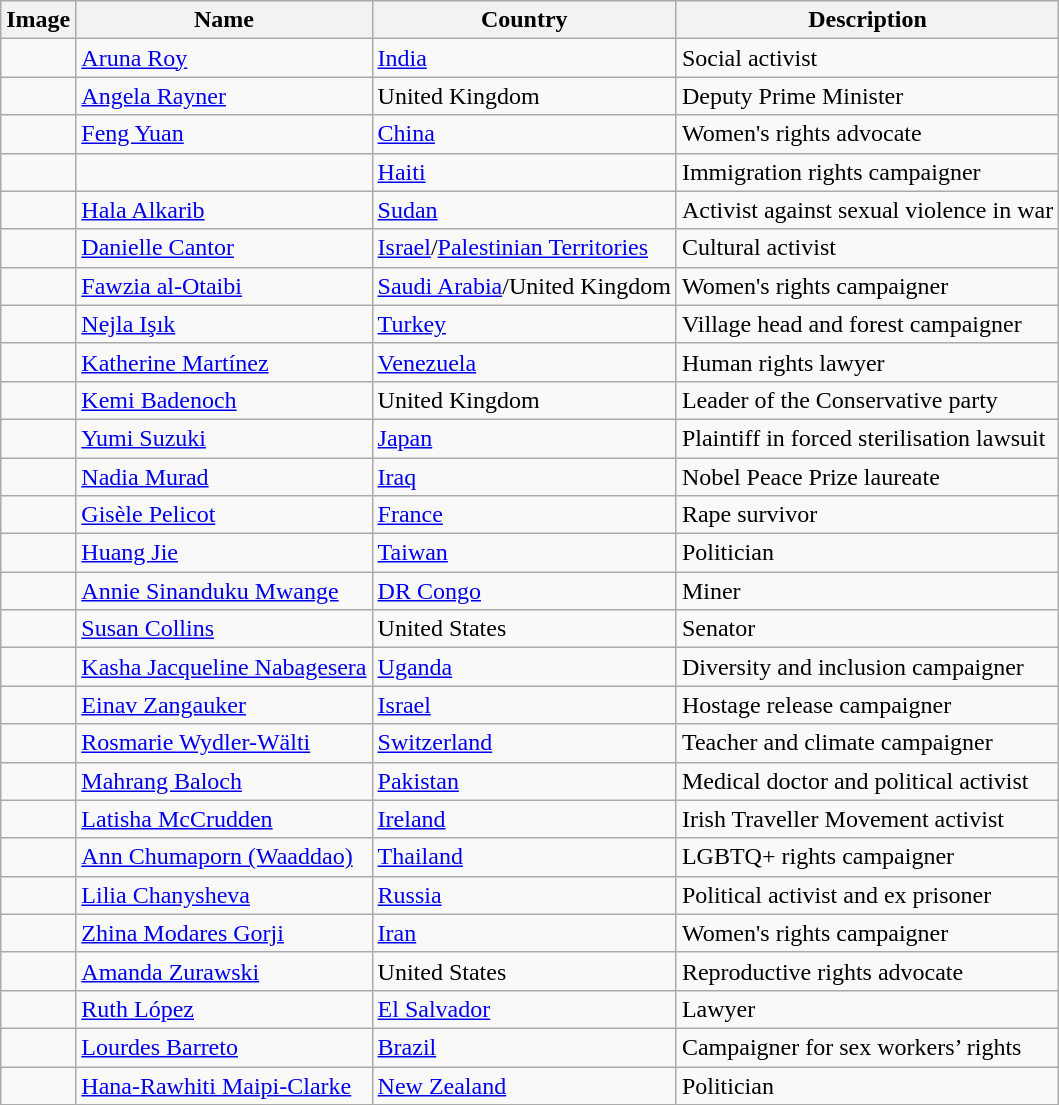<table class="wikitable sortable">
<tr>
<th>Image</th>
<th>Name</th>
<th>Country</th>
<th>Description</th>
</tr>
<tr>
<td></td>
<td><a href='#'>Aruna Roy</a></td>
<td><a href='#'>India</a></td>
<td>Social activist</td>
</tr>
<tr>
<td></td>
<td><a href='#'>Angela Rayner</a></td>
<td>United Kingdom</td>
<td>Deputy Prime Minister</td>
</tr>
<tr>
<td></td>
<td><a href='#'>Feng Yuan</a></td>
<td><a href='#'>China</a></td>
<td>Women's rights advocate</td>
</tr>
<tr>
<td></td>
<td></td>
<td><a href='#'>Haiti</a></td>
<td>Immigration rights campaigner</td>
</tr>
<tr>
<td></td>
<td><a href='#'>Hala Alkarib</a></td>
<td><a href='#'>Sudan</a></td>
<td>Activist against sexual violence in war</td>
</tr>
<tr>
<td></td>
<td><a href='#'>Danielle Cantor</a></td>
<td><a href='#'>Israel</a>/<a href='#'>Palestinian Territories</a></td>
<td>Cultural activist</td>
</tr>
<tr>
<td></td>
<td><a href='#'>Fawzia al-Otaibi</a></td>
<td><a href='#'>Saudi Arabia</a>/United Kingdom</td>
<td>Women's rights campaigner</td>
</tr>
<tr>
<td></td>
<td><a href='#'>Nejla Işık</a></td>
<td><a href='#'>Turkey</a></td>
<td>Village head and forest campaigner</td>
</tr>
<tr>
<td></td>
<td><a href='#'>Katherine Martínez</a></td>
<td><a href='#'>Venezuela</a></td>
<td>Human rights lawyer</td>
</tr>
<tr>
<td></td>
<td><a href='#'>Kemi Badenoch</a></td>
<td>United Kingdom</td>
<td>Leader of the Conservative party</td>
</tr>
<tr>
<td></td>
<td><a href='#'>Yumi Suzuki</a></td>
<td><a href='#'>Japan</a></td>
<td>Plaintiff in forced sterilisation lawsuit</td>
</tr>
<tr>
<td></td>
<td><a href='#'>Nadia Murad</a></td>
<td><a href='#'>Iraq</a></td>
<td>Nobel Peace Prize laureate</td>
</tr>
<tr>
<td></td>
<td><a href='#'>Gisèle Pelicot</a></td>
<td><a href='#'>France</a></td>
<td>Rape survivor</td>
</tr>
<tr>
<td></td>
<td><a href='#'>Huang Jie</a></td>
<td><a href='#'>Taiwan</a></td>
<td>Politician</td>
</tr>
<tr>
<td></td>
<td><a href='#'>Annie Sinanduku Mwange</a></td>
<td><a href='#'>DR Congo</a></td>
<td>Miner</td>
</tr>
<tr>
<td></td>
<td><a href='#'>Susan Collins</a></td>
<td>United States</td>
<td>Senator</td>
</tr>
<tr>
<td></td>
<td><a href='#'>Kasha Jacqueline Nabagesera</a></td>
<td><a href='#'>Uganda</a></td>
<td>Diversity and inclusion campaigner</td>
</tr>
<tr>
<td></td>
<td><a href='#'>Einav Zangauker</a></td>
<td><a href='#'>Israel</a></td>
<td>Hostage release campaigner</td>
</tr>
<tr>
<td></td>
<td><a href='#'>Rosmarie Wydler-Wälti</a></td>
<td><a href='#'>Switzerland</a></td>
<td>Teacher and climate campaigner</td>
</tr>
<tr>
<td></td>
<td><a href='#'>Mahrang Baloch</a></td>
<td><a href='#'>Pakistan</a></td>
<td>Medical doctor and political activist</td>
</tr>
<tr>
<td></td>
<td><a href='#'>Latisha McCrudden</a></td>
<td><a href='#'>Ireland</a></td>
<td>Irish Traveller Movement activist</td>
</tr>
<tr>
<td></td>
<td><a href='#'>Ann Chumaporn (Waaddao)</a></td>
<td><a href='#'>Thailand</a></td>
<td>LGBTQ+ rights campaigner</td>
</tr>
<tr>
<td></td>
<td><a href='#'>Lilia Chanysheva</a></td>
<td><a href='#'>Russia</a></td>
<td>Political activist and ex prisoner</td>
</tr>
<tr>
<td></td>
<td><a href='#'>Zhina Modares Gorji</a></td>
<td><a href='#'>Iran</a></td>
<td>Women's rights campaigner</td>
</tr>
<tr>
<td></td>
<td><a href='#'>Amanda Zurawski</a></td>
<td>United States</td>
<td>Reproductive rights advocate</td>
</tr>
<tr>
<td></td>
<td><a href='#'>Ruth López</a></td>
<td><a href='#'>El Salvador</a></td>
<td>Lawyer</td>
</tr>
<tr>
<td></td>
<td><a href='#'>Lourdes Barreto</a></td>
<td><a href='#'>Brazil</a></td>
<td>Campaigner for sex workers’ rights</td>
</tr>
<tr>
<td></td>
<td><a href='#'>Hana-Rawhiti Maipi-Clarke</a></td>
<td><a href='#'>New Zealand</a></td>
<td>Politician</td>
</tr>
</table>
